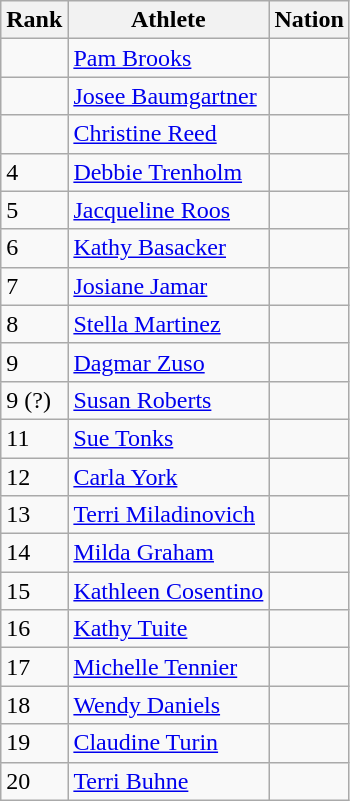<table class="wikitable sortable" style="text-align:left">
<tr>
<th scope=col>Rank</th>
<th scope=col>Athlete</th>
<th scope=col>Nation</th>
</tr>
<tr>
<td></td>
<td align=left><a href='#'>Pam Brooks</a></td>
<td></td>
</tr>
<tr>
<td></td>
<td align=left><a href='#'>Josee Baumgartner</a></td>
<td></td>
</tr>
<tr>
<td></td>
<td align=left><a href='#'>Christine Reed</a></td>
<td></td>
</tr>
<tr>
<td>4</td>
<td align=left><a href='#'>Debbie Trenholm</a></td>
<td></td>
</tr>
<tr>
<td>5</td>
<td align=left><a href='#'>Jacqueline Roos</a></td>
<td></td>
</tr>
<tr>
<td>6</td>
<td align=left><a href='#'>Kathy Basacker</a></td>
<td></td>
</tr>
<tr>
<td>7</td>
<td align=left><a href='#'>Josiane Jamar</a></td>
<td></td>
</tr>
<tr>
<td>8</td>
<td align=left><a href='#'>Stella Martinez</a></td>
<td></td>
</tr>
<tr>
<td>9</td>
<td align=left><a href='#'>Dagmar Zuso</a></td>
<td></td>
</tr>
<tr>
<td>9 (?)</td>
<td align=left><a href='#'>Susan Roberts</a></td>
<td></td>
</tr>
<tr>
<td>11</td>
<td align=left><a href='#'>Sue Tonks</a></td>
<td></td>
</tr>
<tr>
<td>12</td>
<td align=left><a href='#'>Carla York</a></td>
<td></td>
</tr>
<tr>
<td>13</td>
<td align=left><a href='#'>Terri Miladinovich</a></td>
<td></td>
</tr>
<tr>
<td>14</td>
<td align=left><a href='#'>Milda Graham</a></td>
<td></td>
</tr>
<tr>
<td>15</td>
<td align=left><a href='#'>Kathleen Cosentino</a></td>
<td></td>
</tr>
<tr>
<td>16</td>
<td align=left><a href='#'>Kathy Tuite</a></td>
<td></td>
</tr>
<tr>
<td>17</td>
<td align=left><a href='#'>Michelle Tennier</a></td>
<td></td>
</tr>
<tr>
<td>18</td>
<td align=left><a href='#'>Wendy Daniels</a></td>
<td></td>
</tr>
<tr>
<td>19</td>
<td align=left><a href='#'>Claudine Turin</a></td>
<td></td>
</tr>
<tr>
<td>20</td>
<td align=left><a href='#'>Terri Buhne</a></td>
<td></td>
</tr>
</table>
